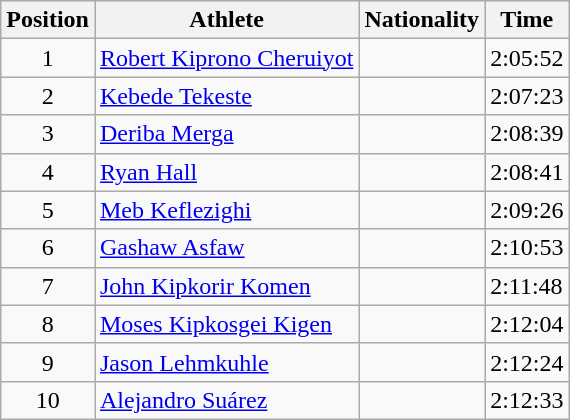<table class="wikitable sortable">
<tr>
<th>Position</th>
<th>Athlete</th>
<th>Nationality</th>
<th>Time</th>
</tr>
<tr>
<td style="text-align:center">1</td>
<td><a href='#'>Robert Kiprono Cheruiyot</a></td>
<td></td>
<td>2:05:52</td>
</tr>
<tr>
<td style="text-align:center">2</td>
<td><a href='#'>Kebede Tekeste</a></td>
<td></td>
<td>2:07:23</td>
</tr>
<tr>
<td style="text-align:center">3</td>
<td><a href='#'>Deriba Merga</a></td>
<td></td>
<td>2:08:39</td>
</tr>
<tr>
<td style="text-align:center">4</td>
<td><a href='#'>Ryan Hall</a></td>
<td></td>
<td>2:08:41</td>
</tr>
<tr>
<td style="text-align:center">5</td>
<td><a href='#'>Meb Keflezighi</a></td>
<td></td>
<td>2:09:26</td>
</tr>
<tr>
<td style="text-align:center">6</td>
<td><a href='#'>Gashaw Asfaw</a></td>
<td></td>
<td>2:10:53</td>
</tr>
<tr>
<td style="text-align:center">7</td>
<td><a href='#'>John Kipkorir Komen</a></td>
<td></td>
<td>2:11:48</td>
</tr>
<tr>
<td style="text-align:center">8</td>
<td><a href='#'>Moses Kipkosgei Kigen</a></td>
<td></td>
<td>2:12:04</td>
</tr>
<tr>
<td style="text-align:center">9</td>
<td><a href='#'>Jason Lehmkuhle</a></td>
<td></td>
<td>2:12:24</td>
</tr>
<tr>
<td style="text-align:center">10</td>
<td><a href='#'>Alejandro Suárez</a></td>
<td></td>
<td>2:12:33</td>
</tr>
</table>
